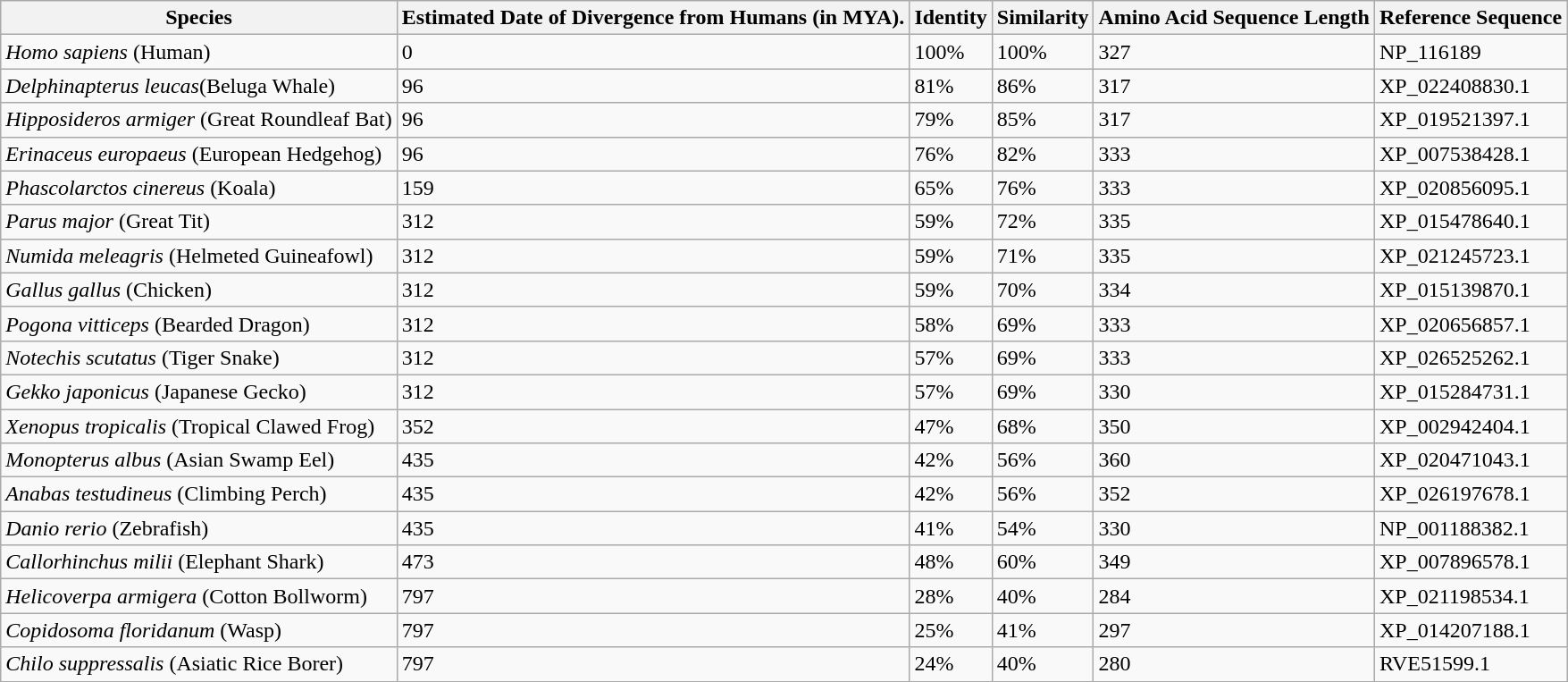<table class="wikitable">
<tr>
<th>Species</th>
<th>Estimated Date of Divergence from Humans (in MYA).</th>
<th>Identity</th>
<th>Similarity</th>
<th>Amino Acid Sequence Length</th>
<th>Reference Sequence</th>
</tr>
<tr>
<td><em>Homo sapiens</em> (Human)</td>
<td>0</td>
<td>100%</td>
<td>100%</td>
<td>327</td>
<td>NP_116189</td>
</tr>
<tr>
<td><em>Delphinapterus leucas</em>(Beluga Whale)</td>
<td>96</td>
<td>81%</td>
<td>86%</td>
<td>317</td>
<td>XP_022408830.1</td>
</tr>
<tr>
<td><em>Hipposideros armiger</em> (Great Roundleaf Bat)</td>
<td>96</td>
<td>79%</td>
<td>85%</td>
<td>317</td>
<td>XP_019521397.1</td>
</tr>
<tr>
<td><em>Erinaceus europaeus</em> (European Hedgehog)</td>
<td>96</td>
<td>76%</td>
<td>82%</td>
<td>333</td>
<td>XP_007538428.1</td>
</tr>
<tr>
<td><em>Phascolarctos cinereus</em> (Koala)</td>
<td>159</td>
<td>65%</td>
<td>76%</td>
<td>333</td>
<td>XP_020856095.1</td>
</tr>
<tr>
<td><em>Parus major</em> (Great Tit)</td>
<td>312</td>
<td>59%</td>
<td>72%</td>
<td>335</td>
<td>XP_015478640.1</td>
</tr>
<tr>
<td><em>Numida meleagris</em> (Helmeted Guineafowl)</td>
<td>312</td>
<td>59%</td>
<td>71%</td>
<td>335</td>
<td>XP_021245723.1</td>
</tr>
<tr>
<td><em>Gallus gallus</em> (Chicken)</td>
<td>312</td>
<td>59%</td>
<td>70%</td>
<td>334</td>
<td>XP_015139870.1</td>
</tr>
<tr>
<td><em>Pogona vitticeps</em> (Bearded Dragon)</td>
<td>312</td>
<td>58%</td>
<td>69%</td>
<td>333</td>
<td>XP_020656857.1</td>
</tr>
<tr>
<td><em>Notechis scutatus</em> (Tiger Snake)</td>
<td>312</td>
<td>57%</td>
<td>69%</td>
<td>333</td>
<td>XP_026525262.1</td>
</tr>
<tr>
<td><em>Gekko japonicus</em> (Japanese Gecko)</td>
<td>312</td>
<td>57%</td>
<td>69%</td>
<td>330</td>
<td>XP_015284731.1</td>
</tr>
<tr>
<td><em>Xenopus tropicalis</em> (Tropical Clawed Frog)</td>
<td>352</td>
<td>47%</td>
<td>68%</td>
<td>350</td>
<td>XP_002942404.1</td>
</tr>
<tr>
<td><em>Monopterus albus</em> (Asian Swamp Eel)</td>
<td>435</td>
<td>42%</td>
<td>56%</td>
<td>360</td>
<td>XP_020471043.1</td>
</tr>
<tr>
<td><em>Anabas testudineus</em> (Climbing Perch)</td>
<td>435</td>
<td>42%</td>
<td>56%</td>
<td>352</td>
<td>XP_026197678.1</td>
</tr>
<tr>
<td><em>Danio rerio</em> (Zebrafish)</td>
<td>435</td>
<td>41%</td>
<td>54%</td>
<td>330</td>
<td>NP_001188382.1</td>
</tr>
<tr>
<td><em>Callorhinchus milii</em> (Elephant Shark)</td>
<td>473</td>
<td>48%</td>
<td>60%</td>
<td>349</td>
<td>XP_007896578.1</td>
</tr>
<tr>
<td><em>Helicoverpa armigera</em> (Cotton Bollworm)</td>
<td>797</td>
<td>28%</td>
<td>40%</td>
<td>284</td>
<td>XP_021198534.1</td>
</tr>
<tr>
<td><em>Copidosoma floridanum</em> (Wasp)</td>
<td>797</td>
<td>25%</td>
<td>41%</td>
<td>297</td>
<td>XP_014207188.1</td>
</tr>
<tr>
<td><em>Chilo suppressalis</em> (Asiatic Rice Borer)</td>
<td>797</td>
<td>24%</td>
<td>40%</td>
<td>280</td>
<td>RVE51599.1</td>
</tr>
</table>
